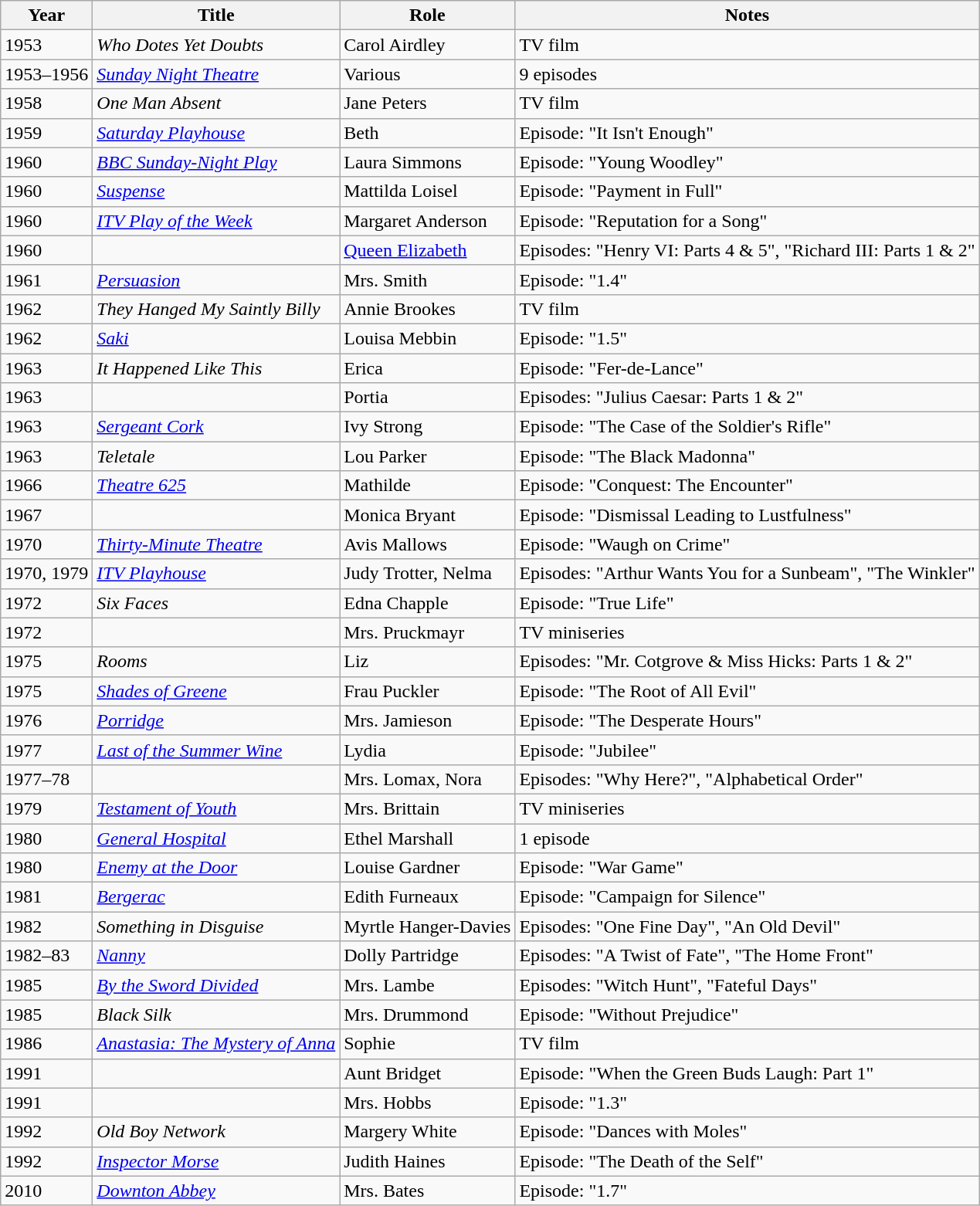<table class="wikitable sortable">
<tr>
<th>Year</th>
<th>Title</th>
<th>Role</th>
<th class="unsortable">Notes</th>
</tr>
<tr>
<td>1953</td>
<td><em>Who Dotes Yet Doubts</em></td>
<td>Carol Airdley</td>
<td>TV film</td>
</tr>
<tr>
<td>1953–1956</td>
<td><em><a href='#'>Sunday Night Theatre</a></em></td>
<td>Various</td>
<td>9 episodes</td>
</tr>
<tr>
<td>1958</td>
<td><em>One Man Absent</em></td>
<td>Jane Peters</td>
<td>TV film</td>
</tr>
<tr>
<td>1959</td>
<td><em><a href='#'>Saturday Playhouse</a></em></td>
<td>Beth</td>
<td>Episode: "It Isn't Enough"</td>
</tr>
<tr>
<td>1960</td>
<td><em><a href='#'>BBC Sunday-Night Play</a></em></td>
<td>Laura Simmons</td>
<td>Episode: "Young Woodley"</td>
</tr>
<tr>
<td>1960</td>
<td><em><a href='#'>Suspense</a></em></td>
<td>Mattilda Loisel</td>
<td>Episode: "Payment in Full"</td>
</tr>
<tr>
<td>1960</td>
<td><em><a href='#'>ITV Play of the Week</a></em></td>
<td>Margaret Anderson</td>
<td>Episode: "Reputation for a Song"</td>
</tr>
<tr>
<td>1960</td>
<td><em></em></td>
<td><a href='#'>Queen Elizabeth</a></td>
<td>Episodes: "Henry VI: Parts 4 & 5", "Richard III: Parts 1 & 2"</td>
</tr>
<tr>
<td>1961</td>
<td><em><a href='#'>Persuasion</a></em></td>
<td>Mrs. Smith</td>
<td>Episode: "1.4"</td>
</tr>
<tr>
<td>1962</td>
<td><em>They Hanged My Saintly Billy</em></td>
<td>Annie Brookes</td>
<td>TV film</td>
</tr>
<tr>
<td>1962</td>
<td><em><a href='#'>Saki</a></em></td>
<td>Louisa Mebbin</td>
<td>Episode: "1.5"</td>
</tr>
<tr>
<td>1963</td>
<td><em>It Happened Like This</em></td>
<td>Erica</td>
<td>Episode: "Fer-de-Lance"</td>
</tr>
<tr>
<td>1963</td>
<td><em></em></td>
<td>Portia</td>
<td>Episodes: "Julius Caesar: Parts 1 & 2"</td>
</tr>
<tr>
<td>1963</td>
<td><em><a href='#'>Sergeant Cork</a></em></td>
<td>Ivy Strong</td>
<td>Episode: "The Case of the Soldier's Rifle"</td>
</tr>
<tr>
<td>1963</td>
<td><em>Teletale</em></td>
<td>Lou Parker</td>
<td>Episode: "The Black Madonna"</td>
</tr>
<tr>
<td>1966</td>
<td><em><a href='#'>Theatre 625</a></em></td>
<td>Mathilde</td>
<td>Episode: "Conquest: The Encounter"</td>
</tr>
<tr>
<td>1967</td>
<td><em></em></td>
<td>Monica Bryant</td>
<td>Episode: "Dismissal Leading to Lustfulness"</td>
</tr>
<tr>
<td>1970</td>
<td><em><a href='#'>Thirty-Minute Theatre</a></em></td>
<td>Avis Mallows</td>
<td>Episode: "Waugh on Crime"</td>
</tr>
<tr>
<td>1970, 1979</td>
<td><em><a href='#'>ITV Playhouse</a></em></td>
<td>Judy Trotter, Nelma</td>
<td>Episodes: "Arthur Wants You for a Sunbeam", "The Winkler"</td>
</tr>
<tr>
<td>1972</td>
<td><em>Six Faces</em></td>
<td>Edna Chapple</td>
<td>Episode: "True Life"</td>
</tr>
<tr>
<td>1972</td>
<td><em></em></td>
<td>Mrs. Pruckmayr</td>
<td>TV miniseries</td>
</tr>
<tr>
<td>1975</td>
<td><em>Rooms</em></td>
<td>Liz</td>
<td>Episodes: "Mr. Cotgrove & Miss Hicks: Parts 1 & 2"</td>
</tr>
<tr>
<td>1975</td>
<td><em><a href='#'>Shades of Greene</a></em></td>
<td>Frau Puckler</td>
<td>Episode: "The Root of All Evil"</td>
</tr>
<tr>
<td>1976</td>
<td><em><a href='#'>Porridge</a></em></td>
<td>Mrs. Jamieson</td>
<td>Episode: "The Desperate Hours"</td>
</tr>
<tr>
<td>1977</td>
<td><em><a href='#'>Last of the Summer Wine</a></em></td>
<td>Lydia</td>
<td>Episode: "Jubilee"</td>
</tr>
<tr>
<td>1977–78</td>
<td><em></em></td>
<td>Mrs. Lomax, Nora</td>
<td>Episodes: "Why Here?", "Alphabetical Order"</td>
</tr>
<tr>
<td>1979</td>
<td><em><a href='#'>Testament of Youth</a></em></td>
<td>Mrs. Brittain</td>
<td>TV miniseries</td>
</tr>
<tr>
<td>1980</td>
<td><em><a href='#'>General Hospital</a></em></td>
<td>Ethel Marshall</td>
<td>1 episode</td>
</tr>
<tr>
<td>1980</td>
<td><em><a href='#'>Enemy at the Door</a></em></td>
<td>Louise Gardner</td>
<td>Episode: "War Game"</td>
</tr>
<tr>
<td>1981</td>
<td><em><a href='#'>Bergerac</a></em></td>
<td>Edith Furneaux</td>
<td>Episode: "Campaign for Silence"</td>
</tr>
<tr>
<td>1982</td>
<td><em>Something in Disguise</em></td>
<td>Myrtle Hanger-Davies</td>
<td>Episodes: "One Fine Day", "An Old Devil"</td>
</tr>
<tr>
<td>1982–83</td>
<td><em><a href='#'>Nanny</a></em></td>
<td>Dolly Partridge</td>
<td>Episodes: "A Twist of Fate", "The Home Front"</td>
</tr>
<tr>
<td>1985</td>
<td><em><a href='#'>By the Sword Divided</a></em></td>
<td>Mrs. Lambe</td>
<td>Episodes: "Witch Hunt", "Fateful Days"</td>
</tr>
<tr>
<td>1985</td>
<td><em>Black Silk</em></td>
<td>Mrs. Drummond</td>
<td>Episode: "Without Prejudice"</td>
</tr>
<tr>
<td>1986</td>
<td><em><a href='#'>Anastasia: The Mystery of Anna</a></em></td>
<td>Sophie</td>
<td>TV film</td>
</tr>
<tr>
<td>1991</td>
<td><em></em></td>
<td>Aunt Bridget</td>
<td>Episode: "When the Green Buds Laugh: Part 1"</td>
</tr>
<tr>
<td>1991</td>
<td><em></em></td>
<td>Mrs. Hobbs</td>
<td>Episode: "1.3"</td>
</tr>
<tr>
<td>1992</td>
<td><em>Old Boy Network</em></td>
<td>Margery White</td>
<td>Episode: "Dances with Moles"</td>
</tr>
<tr>
<td>1992</td>
<td><em><a href='#'>Inspector Morse</a></em></td>
<td>Judith Haines</td>
<td>Episode: "The Death of the Self"</td>
</tr>
<tr>
<td>2010</td>
<td><em><a href='#'>Downton Abbey</a></em></td>
<td>Mrs. Bates</td>
<td>Episode: "1.7"</td>
</tr>
</table>
